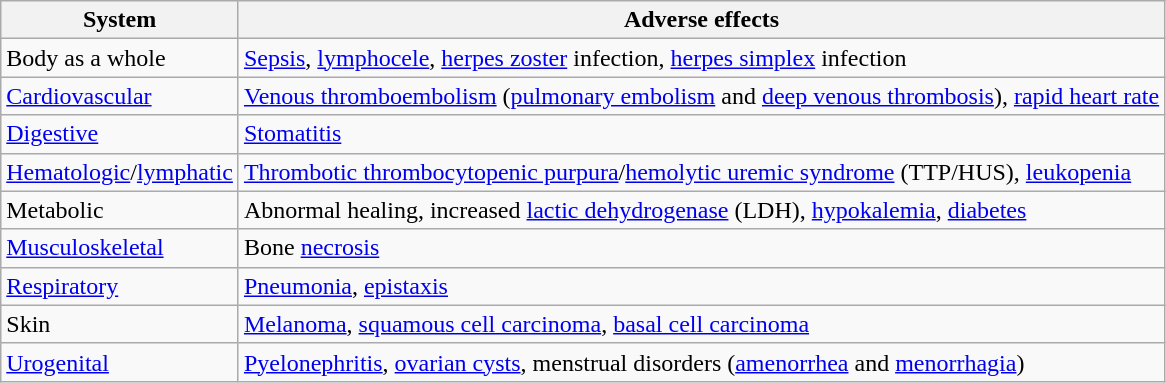<table class="wikitable">
<tr>
<th>System</th>
<th>Adverse effects</th>
</tr>
<tr>
<td>Body as a whole</td>
<td><a href='#'>Sepsis</a>, <a href='#'>lymphocele</a>, <a href='#'>herpes zoster</a> infection, <a href='#'>herpes simplex</a> infection</td>
</tr>
<tr>
<td><a href='#'>Cardiovascular</a></td>
<td><a href='#'>Venous thromboembolism</a> (<a href='#'>pulmonary embolism</a> and <a href='#'>deep venous thrombosis</a>), <a href='#'>rapid heart rate</a></td>
</tr>
<tr>
<td><a href='#'>Digestive</a></td>
<td><a href='#'>Stomatitis</a></td>
</tr>
<tr>
<td><a href='#'>Hematologic</a>/<a href='#'>lymphatic</a></td>
<td><a href='#'>Thrombotic thrombocytopenic purpura</a>/<a href='#'>hemolytic uremic syndrome</a> (TTP/HUS), <a href='#'>leukopenia</a></td>
</tr>
<tr>
<td>Metabolic</td>
<td>Abnormal healing, increased <a href='#'>lactic dehydrogenase</a> (LDH), <a href='#'>hypokalemia</a>, <a href='#'>diabetes</a></td>
</tr>
<tr>
<td><a href='#'>Musculoskeletal</a></td>
<td>Bone <a href='#'>necrosis</a></td>
</tr>
<tr>
<td><a href='#'>Respiratory</a></td>
<td><a href='#'>Pneumonia</a>, <a href='#'>epistaxis</a></td>
</tr>
<tr>
<td>Skin</td>
<td><a href='#'>Melanoma</a>, <a href='#'>squamous cell carcinoma</a>, <a href='#'>basal cell carcinoma</a></td>
</tr>
<tr>
<td><a href='#'>Urogenital</a></td>
<td><a href='#'>Pyelonephritis</a>, <a href='#'>ovarian cysts</a>, menstrual disorders (<a href='#'>amenorrhea</a> and <a href='#'>menorrhagia</a>)</td>
</tr>
</table>
